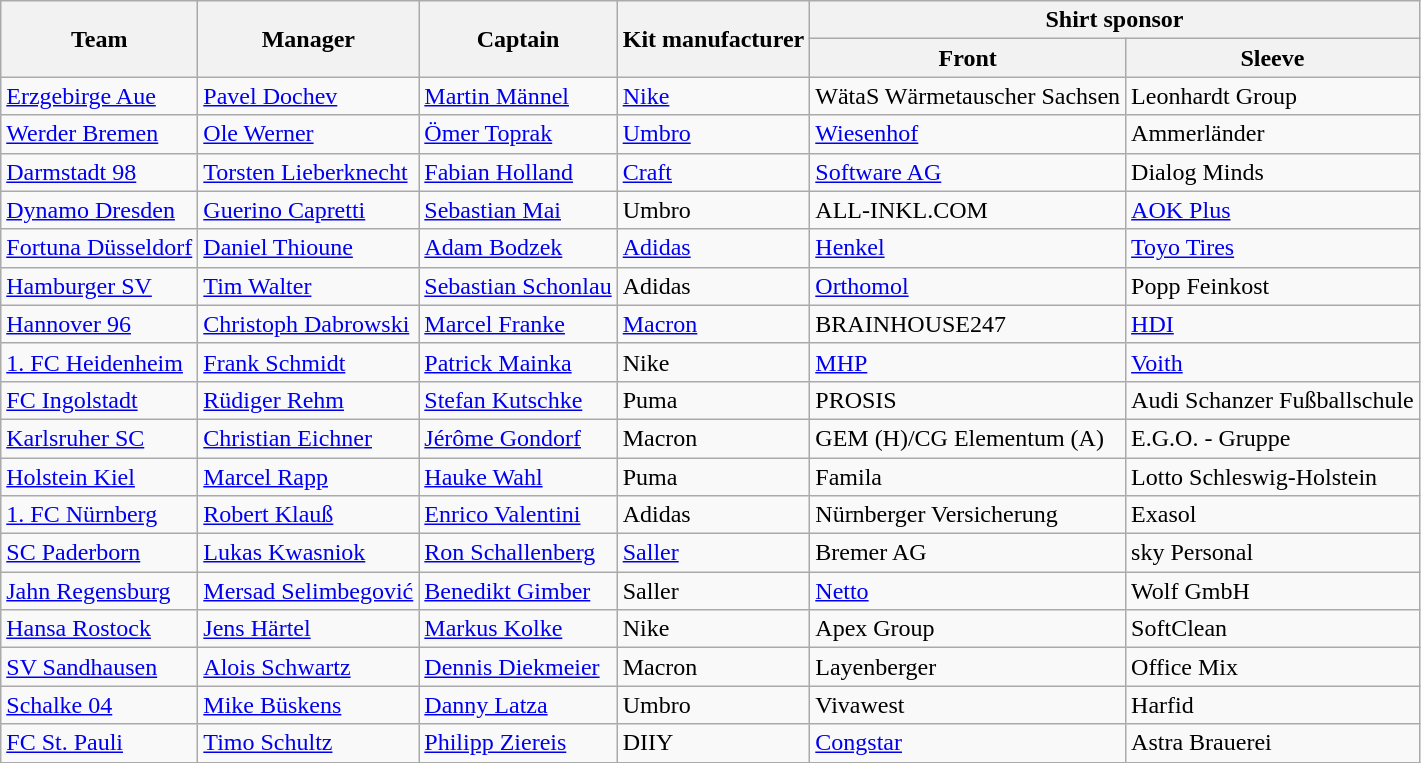<table class="wikitable sortable">
<tr>
<th rowspan="2">Team</th>
<th rowspan="2">Manager</th>
<th rowspan="2">Captain</th>
<th rowspan="2">Kit manufacturer</th>
<th colspan="2">Shirt sponsor</th>
</tr>
<tr>
<th>Front</th>
<th>Sleeve</th>
</tr>
<tr>
<td data-sort-value="Aue"><a href='#'>Erzgebirge Aue</a></td>
<td data-sort-value="Dochev, Pavel"> <a href='#'>Pavel Dochev</a></td>
<td data-sort-value="Mannel, Martin"> <a href='#'>Martin Männel</a></td>
<td><a href='#'>Nike</a></td>
<td>WätaS Wärmetauscher Sachsen</td>
<td>Leonhardt Group</td>
</tr>
<tr>
<td data-sort-value="Bremen"><a href='#'>Werder Bremen</a></td>
<td data-sort-value="Werner, Ole"> <a href='#'>Ole Werner</a></td>
<td data-sort-value="Toprak, Omer"> <a href='#'>Ömer Toprak</a></td>
<td><a href='#'>Umbro</a></td>
<td><a href='#'>Wiesenhof</a></td>
<td>Ammerländer</td>
</tr>
<tr>
<td data-sort-value="Darmstadt"><a href='#'>Darmstadt 98</a></td>
<td data-sort-value="Lieberknecht, Torsten"> <a href='#'>Torsten Lieberknecht</a></td>
<td data-sort-value="Holland, Fabian"> <a href='#'>Fabian Holland</a></td>
<td><a href='#'>Craft</a></td>
<td><a href='#'>Software AG</a></td>
<td>Dialog Minds</td>
</tr>
<tr>
<td data-sort-value="Dresden"><a href='#'>Dynamo Dresden</a></td>
<td data-sort-value="Capretti, Guerino"> <a href='#'>Guerino Capretti</a></td>
<td data-sort-value="Mai, Sebastian"> <a href='#'>Sebastian Mai</a></td>
<td>Umbro</td>
<td>ALL-INKL.COM</td>
<td><a href='#'>AOK Plus</a></td>
</tr>
<tr>
<td data-sort-value="Dusseldorf"><a href='#'>Fortuna Düsseldorf</a></td>
<td data-sort-value="Thioune, Daniel"> <a href='#'>Daniel Thioune</a></td>
<td data-sort-value="Bodzek, Adam"> <a href='#'>Adam Bodzek</a></td>
<td><a href='#'>Adidas</a></td>
<td><a href='#'>Henkel</a></td>
<td><a href='#'>Toyo Tires</a></td>
</tr>
<tr>
<td data-sort-value="Hamburg"><a href='#'>Hamburger SV</a></td>
<td data-sort-value="Walter, Tim"> <a href='#'>Tim Walter</a></td>
<td data-sort-value="Schonlau, Sebastian"> <a href='#'>Sebastian Schonlau</a></td>
<td>Adidas</td>
<td><a href='#'>Orthomol</a></td>
<td>Popp Feinkost</td>
</tr>
<tr>
<td data-sort-value="Hannover"><a href='#'>Hannover 96</a></td>
<td data-sort-value="Dabrowski, Christoph"> <a href='#'>Christoph Dabrowski</a></td>
<td data-sort-value="Franke, Marcel"> <a href='#'>Marcel Franke</a></td>
<td><a href='#'>Macron</a></td>
<td>BRAINHOUSE247</td>
<td><a href='#'>HDI</a></td>
</tr>
<tr>
<td data-sort-value="Heidenheim"><a href='#'>1. FC Heidenheim</a></td>
<td data-sort-value="Schmidt, Frank"> <a href='#'>Frank Schmidt</a></td>
<td data-sort-value="Mainka, Patrick"> <a href='#'>Patrick Mainka</a></td>
<td>Nike</td>
<td><a href='#'>MHP</a></td>
<td><a href='#'>Voith</a></td>
</tr>
<tr>
<td data-sort-value="Ingolstadt"><a href='#'>FC Ingolstadt</a></td>
<td data-sort-value="Schubert, Andre"> <a href='#'>Rüdiger Rehm</a></td>
<td data-sort-value="Kutschke, Stefan"> <a href='#'>Stefan Kutschke</a></td>
<td>Puma</td>
<td>PROSIS</td>
<td>Audi Schanzer Fußballschule</td>
</tr>
<tr>
<td data-sort-value="Karlsruhe"><a href='#'>Karlsruher SC</a></td>
<td data-sort-value="Eichner, Christian"> <a href='#'>Christian Eichner</a></td>
<td data-sort-value="Gondorf, Jerome"> <a href='#'>Jérôme Gondorf</a></td>
<td>Macron</td>
<td>GEM (H)/CG Elementum (A)</td>
<td>E.G.O. - Gruppe</td>
</tr>
<tr>
<td data-sort-value="Kiel"><a href='#'>Holstein Kiel</a></td>
<td data-sort-value="Rapp, Marcel"> <a href='#'>Marcel Rapp</a></td>
<td data-sort-value="Wahl, Hauke"> <a href='#'>Hauke Wahl</a></td>
<td>Puma</td>
<td>Famila</td>
<td>Lotto Schleswig-Holstein</td>
</tr>
<tr>
<td data-sort-value="Nurnberg"><a href='#'>1. FC Nürnberg</a></td>
<td data-sort-value="Klauss, Robert"> <a href='#'>Robert Klauß</a></td>
<td data-sort-value="Valentini, Enrico"> <a href='#'>Enrico Valentini</a></td>
<td>Adidas</td>
<td>Nürnberger Versicherung</td>
<td>Exasol</td>
</tr>
<tr>
<td data-sort-value="Paderborn"><a href='#'>SC Paderborn</a></td>
<td data-sort-value="Kwasniok, Lukas"> <a href='#'>Lukas Kwasniok</a></td>
<td data-sort-value="Schallenberg, Ron"> <a href='#'>Ron Schallenberg</a></td>
<td><a href='#'>Saller</a></td>
<td>Bremer AG</td>
<td>sky Personal</td>
</tr>
<tr>
<td data-sort-value="Regensburg"><a href='#'>Jahn Regensburg</a></td>
<td data-sort-value="Selimbegovic, Mersad"> <a href='#'>Mersad Selimbegović</a></td>
<td data-sort-value="Gimber, Benedikt"> <a href='#'>Benedikt Gimber</a></td>
<td>Saller</td>
<td><a href='#'>Netto</a></td>
<td>Wolf GmbH</td>
</tr>
<tr>
<td data-sort-value="Rostock"><a href='#'>Hansa Rostock</a></td>
<td data-sort-value="Hartel, Jens"> <a href='#'>Jens Härtel</a></td>
<td data-sort-value="Kolke, Markus"> <a href='#'>Markus Kolke</a></td>
<td>Nike</td>
<td>Apex Group</td>
<td>SoftClean</td>
</tr>
<tr>
<td data-sort-value="Sandhausen"><a href='#'>SV Sandhausen</a></td>
<td data-sort-value="Kulovits, Stefan"> <a href='#'>Alois Schwartz</a></td>
<td data-sort-value="Diekmeier, Dennis"> <a href='#'>Dennis Diekmeier</a></td>
<td>Macron</td>
<td>Layenberger</td>
<td>Office Mix</td>
</tr>
<tr>
<td data-sort-value="Schalke"><a href='#'>Schalke 04</a></td>
<td data-sort-value="Buskens, Mike"> <a href='#'>Mike Büskens</a></td>
<td data-sort-value="Latza, Danny"> <a href='#'>Danny Latza</a></td>
<td>Umbro</td>
<td>Vivawest</td>
<td>Harfid</td>
</tr>
<tr>
<td data-sort-value="St Pauli"><a href='#'>FC St. Pauli</a></td>
<td data-sort-value="Schultz, Timo"> <a href='#'>Timo Schultz</a></td>
<td data-sort-value="Ziereis, Philipp"> <a href='#'>Philipp Ziereis</a></td>
<td>DIIY</td>
<td><a href='#'>Congstar</a></td>
<td>Astra Brauerei</td>
</tr>
</table>
